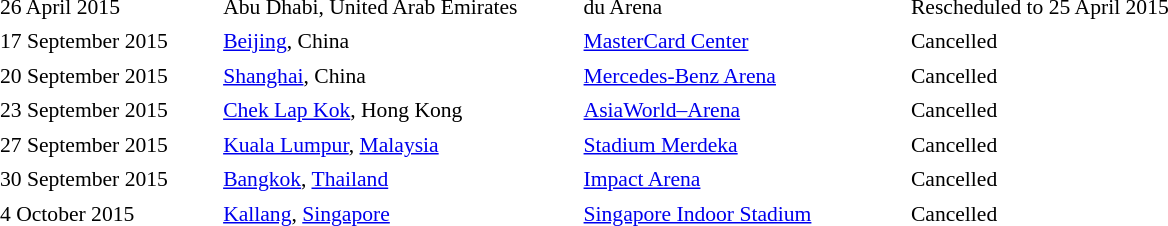<table cellpadding="2" style="border: 0px solid darkgray; font-size:90%">
<tr>
<th width="150"></th>
<th width="250"></th>
<th width="225"></th>
<th width="700"></th>
</tr>
<tr border="0">
<td>26 April 2015</td>
<td>Abu Dhabi, United Arab Emirates</td>
<td>du Arena</td>
<td>Rescheduled to 25 April 2015</td>
</tr>
<tr>
<td>17 September 2015</td>
<td><a href='#'>Beijing</a>, China</td>
<td><a href='#'>MasterCard Center</a></td>
<td>Cancelled</td>
</tr>
<tr>
<td>20 September 2015</td>
<td><a href='#'>Shanghai</a>, China</td>
<td><a href='#'>Mercedes-Benz Arena</a></td>
<td>Cancelled</td>
</tr>
<tr>
<td>23 September 2015</td>
<td><a href='#'>Chek Lap Kok</a>, Hong Kong</td>
<td><a href='#'>AsiaWorld–Arena</a></td>
<td>Cancelled</td>
</tr>
<tr>
<td>27 September 2015</td>
<td><a href='#'>Kuala Lumpur</a>, <a href='#'>Malaysia</a></td>
<td><a href='#'>Stadium Merdeka</a></td>
<td>Cancelled</td>
</tr>
<tr>
<td>30 September 2015</td>
<td><a href='#'>Bangkok</a>, <a href='#'>Thailand</a></td>
<td><a href='#'>Impact Arena</a></td>
<td>Cancelled</td>
</tr>
<tr>
<td>4 October 2015</td>
<td><a href='#'>Kallang</a>, <a href='#'>Singapore</a></td>
<td><a href='#'>Singapore Indoor Stadium</a></td>
<td>Cancelled</td>
</tr>
<tr>
</tr>
</table>
